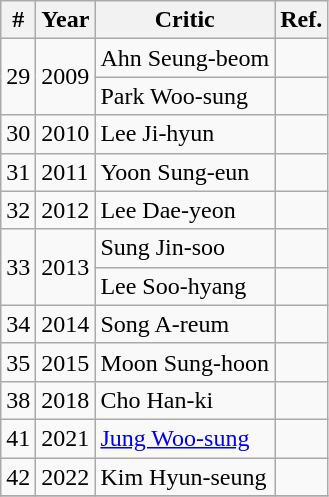<table class="wikitable">
<tr>
<th>#</th>
<th>Year</th>
<th>Critic</th>
<th>Ref.</th>
</tr>
<tr>
<td rowspan=2>29</td>
<td rowspan=2>2009</td>
<td>Ahn Seung-beom</td>
<td></td>
</tr>
<tr>
<td>Park Woo-sung</td>
<td></td>
</tr>
<tr>
<td>30</td>
<td>2010</td>
<td>Lee Ji-hyun</td>
<td></td>
</tr>
<tr>
<td>31</td>
<td>2011</td>
<td>Yoon Sung-eun</td>
<td></td>
</tr>
<tr>
<td>32</td>
<td>2012</td>
<td>Lee Dae-yeon</td>
<td></td>
</tr>
<tr>
<td rowspan=2>33</td>
<td rowspan=2>2013</td>
<td>Sung Jin-soo</td>
<td></td>
</tr>
<tr>
<td>Lee Soo-hyang</td>
<td></td>
</tr>
<tr>
<td>34</td>
<td>2014</td>
<td>Song A-reum</td>
<td></td>
</tr>
<tr>
<td>35</td>
<td>2015</td>
<td>Moon Sung-hoon</td>
<td></td>
</tr>
<tr>
<td>38</td>
<td>2018</td>
<td>Cho Han-ki</td>
<td></td>
</tr>
<tr>
<td>41</td>
<td>2021</td>
<td><a href='#'>Jung Woo-sung</a></td>
<td></td>
</tr>
<tr>
<td>42</td>
<td>2022</td>
<td>Kim Hyun-seung</td>
<td></td>
</tr>
<tr>
</tr>
</table>
